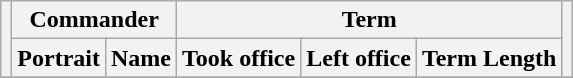<table class="wikitable" style="text-align:center;">
<tr>
<th rowspan=2></th>
<th colspan=2>Commander</th>
<th colspan=3>Term</th>
<th rowspan=2></th>
</tr>
<tr>
<th>Portrait</th>
<th>Name</th>
<th>Took office</th>
<th>Left office</th>
<th>Term Length</th>
</tr>
<tr>
</tr>
</table>
